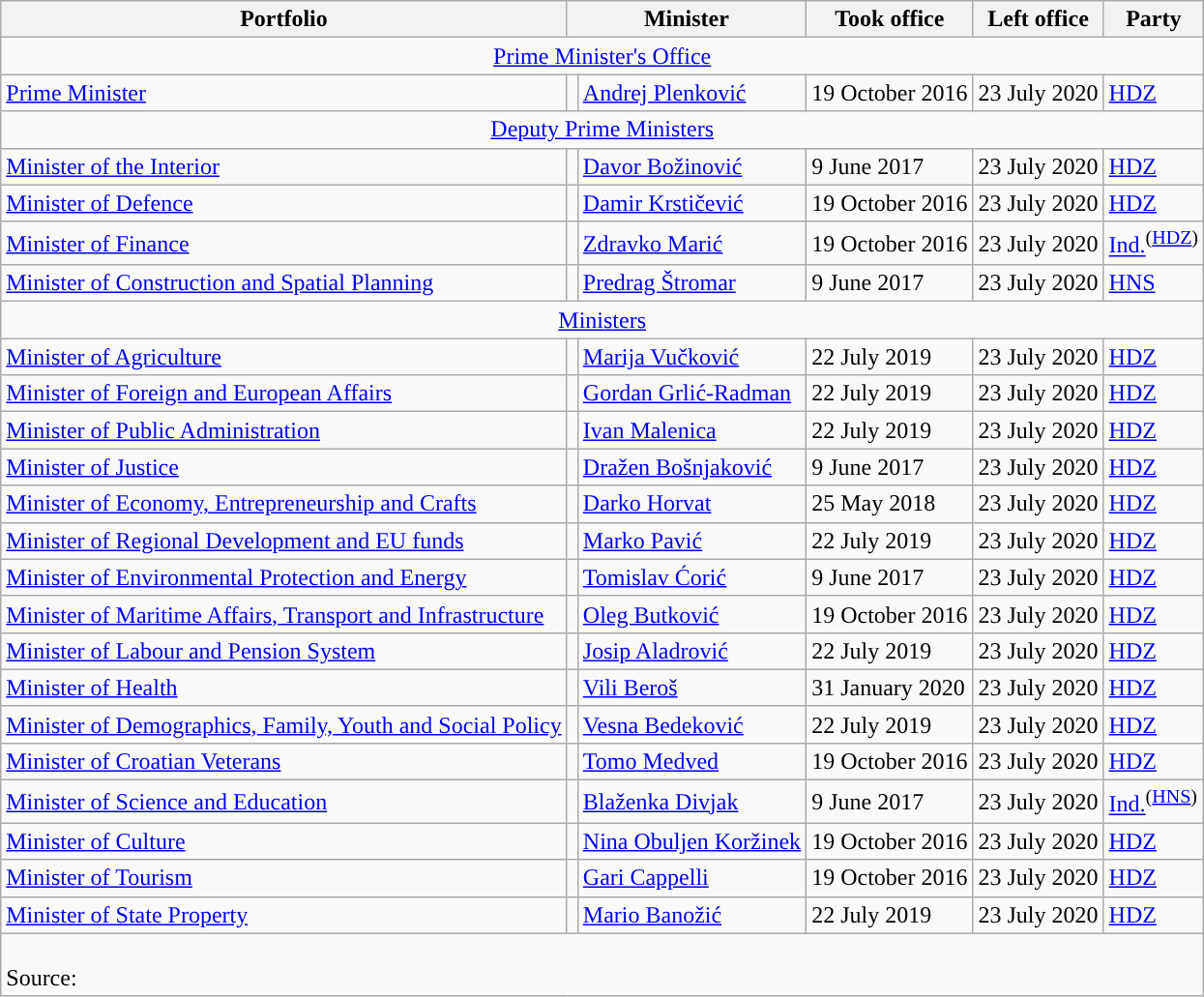<table class="wikitable">
<tr>
<th style="text-align: center;">Portfolio</th>
<th colspan="2" style="text-align: center;">Minister</th>
<th style="text-align: center;">Took office</th>
<th style="text-align: center;">Left office</th>
<th style="text-align: center;">Party</th>
</tr>
<tr>
<td colspan="6" style="text-align: center;"><a href='#'>Prime Minister's Office</a></td>
</tr>
<tr>
<td><a href='#'>Prime Minister</a></td>
<td style="background:"></td>
<td><a href='#'>Andrej Plenković</a></td>
<td>19 October 2016</td>
<td>23 July 2020</td>
<td><a href='#'>HDZ</a></td>
</tr>
<tr>
<td colspan="6" style="text-align: center;"><a href='#'>Deputy Prime Ministers</a></td>
</tr>
<tr>
<td><a href='#'>Minister of the Interior</a></td>
<td style="background:"></td>
<td><a href='#'>Davor Božinović</a></td>
<td>9 June 2017</td>
<td>23 July 2020</td>
<td><a href='#'>HDZ</a></td>
</tr>
<tr>
<td><a href='#'>Minister of Defence</a></td>
<td style="background:"></td>
<td><a href='#'>Damir Krstičević</a></td>
<td>19 October 2016</td>
<td>23 July 2020</td>
<td><a href='#'>HDZ</a></td>
</tr>
<tr>
<td><a href='#'>Minister of Finance</a></td>
<td style="background:"></td>
<td><a href='#'>Zdravko Marić</a></td>
<td>19 October 2016</td>
<td>23 July 2020</td>
<td><a href='#'>Ind.</a><sup>(<a href='#'>HDZ</a>) </sup></td>
</tr>
<tr>
<td><a href='#'>Minister of Construction and Spatial Planning</a></td>
<td style="background:"></td>
<td><a href='#'>Predrag Štromar</a></td>
<td>9 June 2017</td>
<td>23 July 2020</td>
<td><a href='#'>HNS</a></td>
</tr>
<tr>
<td colspan="7" style="text-align: center;"><a href='#'>Ministers</a></td>
</tr>
<tr>
<td><a href='#'>Minister of Agriculture</a></td>
<td style="background:"></td>
<td><a href='#'>Marija Vučković</a></td>
<td>22 July 2019</td>
<td>23 July 2020</td>
<td><a href='#'>HDZ</a></td>
</tr>
<tr>
<td><a href='#'>Minister of Foreign and European Affairs</a></td>
<td style="background:"></td>
<td><a href='#'>Gordan Grlić-Radman</a></td>
<td>22 July 2019</td>
<td>23 July 2020</td>
<td><a href='#'>HDZ</a></td>
</tr>
<tr>
<td><a href='#'>Minister of Public Administration</a></td>
<td style="background:"></td>
<td><a href='#'>Ivan Malenica</a></td>
<td>22 July 2019</td>
<td>23 July 2020</td>
<td><a href='#'>HDZ</a></td>
</tr>
<tr>
<td><a href='#'>Minister of Justice</a></td>
<td style="background:"></td>
<td><a href='#'>Dražen Bošnjaković</a></td>
<td>9 June 2017</td>
<td>23 July 2020</td>
<td><a href='#'>HDZ</a></td>
</tr>
<tr>
<td><a href='#'>Minister of Economy, Entrepreneurship and Crafts</a></td>
<td style="background:"></td>
<td><a href='#'>Darko Horvat</a></td>
<td>25 May 2018</td>
<td>23 July 2020</td>
<td><a href='#'>HDZ</a></td>
</tr>
<tr>
<td><a href='#'>Minister of Regional Development and EU funds</a></td>
<td style="background:"></td>
<td><a href='#'>Marko Pavić</a></td>
<td>22 July 2019</td>
<td>23 July 2020</td>
<td><a href='#'>HDZ</a></td>
</tr>
<tr>
<td><a href='#'>Minister of Environmental Protection and Energy</a></td>
<td style="background:"></td>
<td><a href='#'>Tomislav Ćorić</a></td>
<td>9 June 2017</td>
<td>23 July 2020</td>
<td><a href='#'>HDZ</a></td>
</tr>
<tr>
<td><a href='#'>Minister of Maritime Affairs, Transport and Infrastructure</a></td>
<td style="background:"></td>
<td><a href='#'>Oleg Butković</a></td>
<td>19 October 2016</td>
<td>23 July 2020</td>
<td><a href='#'>HDZ</a></td>
</tr>
<tr>
<td><a href='#'>Minister of Labour and Pension System</a></td>
<td style="background:"></td>
<td><a href='#'>Josip Aladrović</a></td>
<td>22 July 2019</td>
<td>23 July 2020</td>
<td><a href='#'>HDZ</a></td>
</tr>
<tr>
<td><a href='#'>Minister of Health</a></td>
<td style="background:"></td>
<td><a href='#'>Vili Beroš</a></td>
<td>31 January 2020</td>
<td>23 July 2020</td>
<td><a href='#'>HDZ</a></td>
</tr>
<tr>
<td><a href='#'>Minister of Demographics, Family, Youth and Social Policy</a></td>
<td style="background:"></td>
<td><a href='#'>Vesna Bedeković</a></td>
<td>22 July 2019</td>
<td>23 July 2020</td>
<td><a href='#'>HDZ</a></td>
</tr>
<tr>
<td><a href='#'>Minister of Croatian Veterans</a></td>
<td style="background:"></td>
<td><a href='#'>Tomo Medved</a></td>
<td>19 October 2016</td>
<td>23 July 2020</td>
<td><a href='#'>HDZ</a></td>
</tr>
<tr>
<td><a href='#'>Minister of Science and Education</a></td>
<td style="background:"></td>
<td><a href='#'>Blaženka Divjak</a></td>
<td>9 June 2017</td>
<td>23 July 2020</td>
<td><a href='#'>Ind.</a><sup>(<a href='#'>HNS</a>)</sup></td>
</tr>
<tr>
<td><a href='#'>Minister of Culture</a></td>
<td style="background:"></td>
<td><a href='#'>Nina Obuljen Koržinek</a></td>
<td>19 October 2016</td>
<td>23 July 2020</td>
<td><a href='#'>HDZ</a></td>
</tr>
<tr>
<td><a href='#'>Minister of Tourism</a></td>
<td style="background:"></td>
<td><a href='#'>Gari Cappelli</a></td>
<td>19 October 2016</td>
<td>23 July 2020</td>
<td><a href='#'>HDZ</a></td>
</tr>
<tr>
<td><a href='#'>Minister of State Property</a></td>
<td style="background:"></td>
<td><a href='#'>Mario Banožić</a></td>
<td>22 July 2019</td>
<td>23 July 2020</td>
<td><a href='#'>HDZ</a></td>
</tr>
<tr>
<td align=left colspan=12><br>Source:</td>
</tr>
</table>
